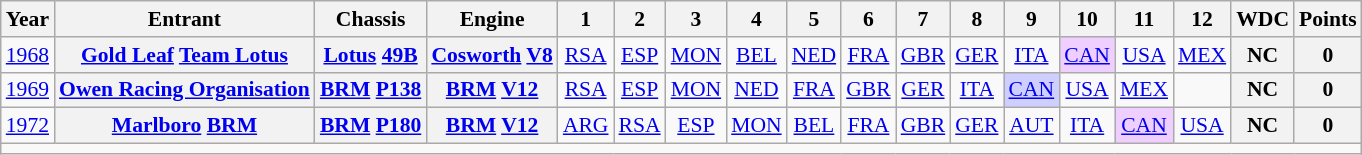<table class="wikitable" style="text-align:center; font-size:90%">
<tr>
<th>Year</th>
<th>Entrant</th>
<th>Chassis</th>
<th>Engine</th>
<th>1</th>
<th>2</th>
<th>3</th>
<th>4</th>
<th>5</th>
<th>6</th>
<th>7</th>
<th>8</th>
<th>9</th>
<th>10</th>
<th>11</th>
<th>12</th>
<th>WDC</th>
<th>Points</th>
</tr>
<tr>
<td><a href='#'>1968</a></td>
<th><a href='#'>Gold Leaf</a> <a href='#'>Team Lotus</a></th>
<th><a href='#'>Lotus</a> <a href='#'>49B</a></th>
<th><a href='#'>Cosworth</a> <a href='#'>V8</a></th>
<td><a href='#'>RSA</a></td>
<td><a href='#'>ESP</a></td>
<td><a href='#'>MON</a></td>
<td><a href='#'>BEL</a></td>
<td><a href='#'>NED</a></td>
<td><a href='#'>FRA</a></td>
<td><a href='#'>GBR</a></td>
<td><a href='#'>GER</a></td>
<td><a href='#'>ITA</a></td>
<td style="background:#EFCFFF;"><a href='#'>CAN</a><br></td>
<td><a href='#'>USA</a></td>
<td><a href='#'>MEX</a></td>
<th>NC</th>
<th>0</th>
</tr>
<tr>
<td><a href='#'>1969</a></td>
<th><a href='#'>Owen Racing Organisation</a></th>
<th><a href='#'>BRM</a> <a href='#'>P138</a></th>
<th><a href='#'>BRM</a> <a href='#'>V12</a></th>
<td><a href='#'>RSA</a></td>
<td><a href='#'>ESP</a></td>
<td><a href='#'>MON</a></td>
<td><a href='#'>NED</a></td>
<td><a href='#'>FRA</a></td>
<td><a href='#'>GBR</a></td>
<td><a href='#'>GER</a></td>
<td><a href='#'>ITA</a></td>
<td style="background:#CFCFFF;"><a href='#'>CAN</a><br></td>
<td><a href='#'>USA</a></td>
<td><a href='#'>MEX</a></td>
<td></td>
<th>NC</th>
<th>0</th>
</tr>
<tr>
<td><a href='#'>1972</a></td>
<th><a href='#'>Marlboro</a> <a href='#'>BRM</a></th>
<th><a href='#'>BRM</a> <a href='#'>P180</a></th>
<th><a href='#'>BRM</a> <a href='#'>V12</a></th>
<td><a href='#'>ARG</a></td>
<td><a href='#'>RSA</a></td>
<td><a href='#'>ESP</a></td>
<td><a href='#'>MON</a></td>
<td><a href='#'>BEL</a></td>
<td><a href='#'>FRA</a></td>
<td><a href='#'>GBR</a></td>
<td><a href='#'>GER</a></td>
<td><a href='#'>AUT</a></td>
<td><a href='#'>ITA</a></td>
<td style="background:#EFCFFF;"><a href='#'>CAN</a><br></td>
<td><a href='#'>USA</a></td>
<th>NC</th>
<th>0</th>
</tr>
<tr>
<td colspan="18"></td>
</tr>
</table>
